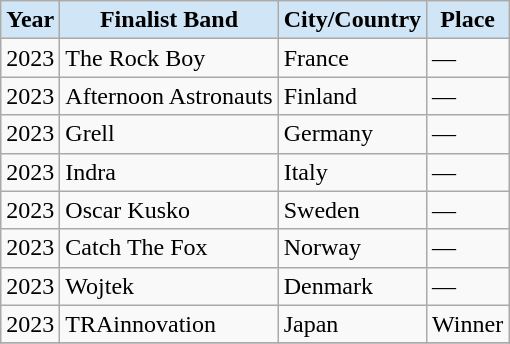<table class="wikitable collapsible">
<tr>
<th style="background:#d0e5f5">Year</th>
<th style="background:#d0e5f5">Finalist Band</th>
<th style="background:#d0e5f5">City/Country</th>
<th style="background:#d0e5f5">Place</th>
</tr>
<tr>
<td>2023</td>
<td>The Rock Boy</td>
<td>France</td>
<td>—</td>
</tr>
<tr>
<td>2023</td>
<td>Afternoon Astronauts</td>
<td>Finland</td>
<td>—</td>
</tr>
<tr>
<td>2023</td>
<td>Grell</td>
<td>Germany</td>
<td>—</td>
</tr>
<tr>
<td>2023</td>
<td>Indra</td>
<td>Italy</td>
<td>—</td>
</tr>
<tr>
<td>2023</td>
<td>Oscar Kusko</td>
<td>Sweden</td>
<td>—</td>
</tr>
<tr>
<td>2023</td>
<td>Catch The Fox</td>
<td>Norway</td>
<td>—</td>
</tr>
<tr>
<td>2023</td>
<td>Wojtek</td>
<td>Denmark</td>
<td>—</td>
</tr>
<tr>
<td>2023</td>
<td>TRAinnovation</td>
<td>Japan</td>
<td>Winner</td>
</tr>
<tr>
</tr>
</table>
